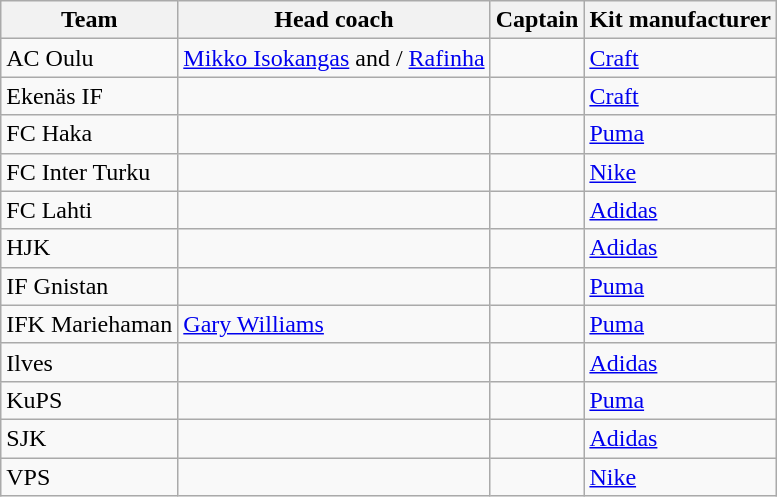<table class="wikitable sortable" style="text-align: left;">
<tr>
<th>Team</th>
<th>Head coach</th>
<th>Captain</th>
<th>Kit manufacturer</th>
</tr>
<tr>
<td>AC Oulu</td>
<td> <a href='#'>Mikko Isokangas</a> and / <a href='#'>Rafinha</a></td>
<td> </td>
<td><a href='#'>Craft</a></td>
</tr>
<tr>
<td>Ekenäs IF</td>
<td> </td>
<td> </td>
<td><a href='#'>Craft</a></td>
</tr>
<tr>
<td>FC Haka</td>
<td> </td>
<td> </td>
<td><a href='#'>Puma</a></td>
</tr>
<tr>
<td>FC Inter Turku</td>
<td> </td>
<td> </td>
<td><a href='#'>Nike</a></td>
</tr>
<tr>
<td>FC Lahti</td>
<td> </td>
<td> </td>
<td><a href='#'>Adidas</a></td>
</tr>
<tr>
<td>HJK</td>
<td> </td>
<td> </td>
<td><a href='#'>Adidas</a></td>
</tr>
<tr>
<td>IF Gnistan</td>
<td> </td>
<td> </td>
<td><a href='#'>Puma</a></td>
</tr>
<tr>
<td>IFK Mariehaman</td>
<td> <a href='#'>Gary Williams</a></td>
<td> </td>
<td><a href='#'>Puma</a></td>
</tr>
<tr>
<td>Ilves</td>
<td> </td>
<td> </td>
<td><a href='#'>Adidas</a></td>
</tr>
<tr>
<td>KuPS</td>
<td> </td>
<td> </td>
<td><a href='#'>Puma</a></td>
</tr>
<tr>
<td>SJK</td>
<td> </td>
<td> </td>
<td><a href='#'>Adidas</a></td>
</tr>
<tr>
<td>VPS</td>
<td> </td>
<td> </td>
<td><a href='#'>Nike</a></td>
</tr>
</table>
